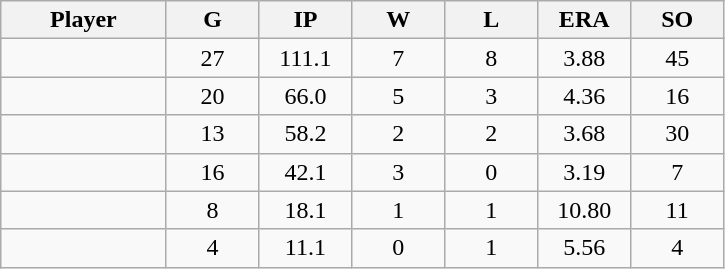<table class="wikitable sortable">
<tr>
<th bgcolor="#DDDDFF" width="16%">Player</th>
<th bgcolor="#DDDDFF" width="9%">G</th>
<th bgcolor="#DDDDFF" width="9%">IP</th>
<th bgcolor="#DDDDFF" width="9%">W</th>
<th bgcolor="#DDDDFF" width="9%">L</th>
<th bgcolor="#DDDDFF" width="9%">ERA</th>
<th bgcolor="#DDDDFF" width="9%">SO</th>
</tr>
<tr align="center">
<td></td>
<td>27</td>
<td>111.1</td>
<td>7</td>
<td>8</td>
<td>3.88</td>
<td>45</td>
</tr>
<tr align="center">
<td></td>
<td>20</td>
<td>66.0</td>
<td>5</td>
<td>3</td>
<td>4.36</td>
<td>16</td>
</tr>
<tr align="center">
<td></td>
<td>13</td>
<td>58.2</td>
<td>2</td>
<td>2</td>
<td>3.68</td>
<td>30</td>
</tr>
<tr align="center">
<td></td>
<td>16</td>
<td>42.1</td>
<td>3</td>
<td>0</td>
<td>3.19</td>
<td>7</td>
</tr>
<tr align="center">
<td></td>
<td>8</td>
<td>18.1</td>
<td>1</td>
<td>1</td>
<td>10.80</td>
<td>11</td>
</tr>
<tr align="center">
<td></td>
<td>4</td>
<td>11.1</td>
<td>0</td>
<td>1</td>
<td>5.56</td>
<td>4</td>
</tr>
</table>
